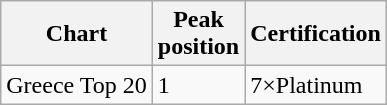<table class="wikitable">
<tr>
<th>Chart</th>
<th>Peak<br>position</th>
<th>Certification</th>
</tr>
<tr>
<td>Greece Top 20</td>
<td>1</td>
<td>7×Platinum</td>
</tr>
</table>
